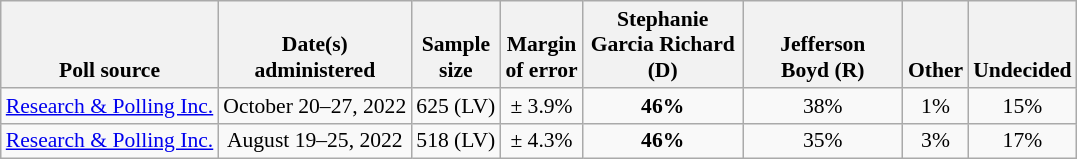<table class="wikitable" style="font-size:90%;text-align:center;">
<tr valign=bottom>
<th>Poll source</th>
<th>Date(s)<br>administered</th>
<th>Sample<br>size</th>
<th>Margin<br>of error</th>
<th style="width:100px;">Stephanie<br>Garcia Richard (D)</th>
<th style="width:100px;">Jefferson<br>Boyd (R)</th>
<th>Other</th>
<th>Undecided</th>
</tr>
<tr>
<td style="text-align:left;"><a href='#'>Research & Polling Inc.</a></td>
<td>October 20–27, 2022</td>
<td>625 (LV)</td>
<td>± 3.9%</td>
<td><strong>46%</strong></td>
<td>38%</td>
<td>1%</td>
<td>15%</td>
</tr>
<tr>
<td style="text-align:left;"><a href='#'>Research & Polling Inc.</a></td>
<td>August 19–25, 2022</td>
<td>518 (LV)</td>
<td>± 4.3%</td>
<td><strong>46%</strong></td>
<td>35%</td>
<td>3%</td>
<td>17%</td>
</tr>
</table>
